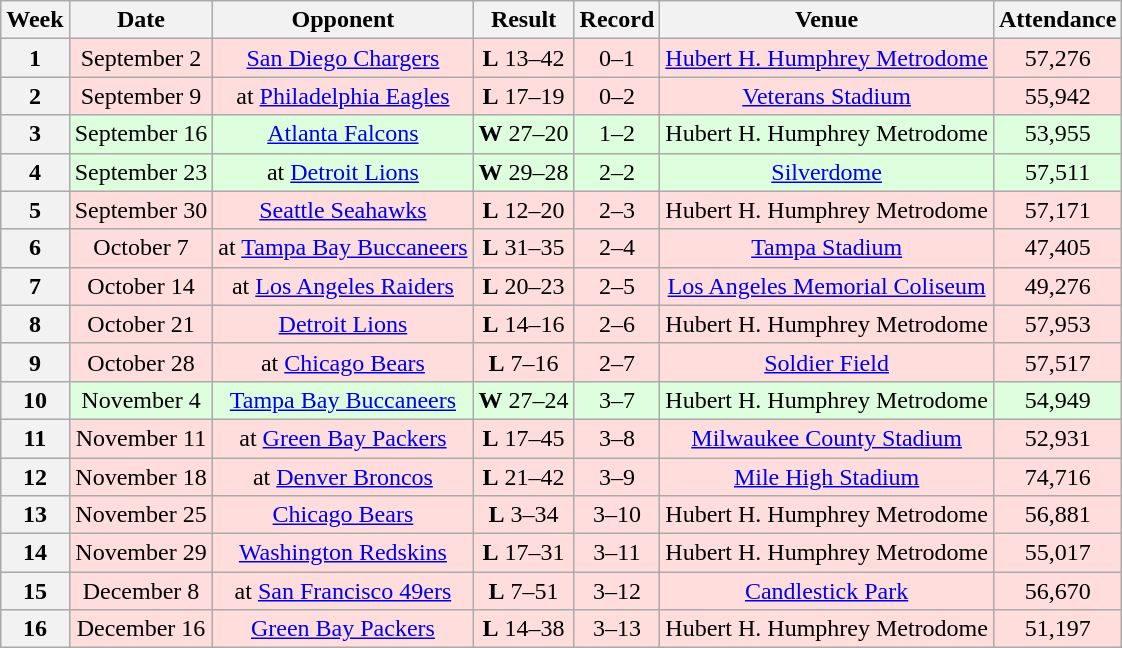<table class="wikitable" style="text-align:center">
<tr>
<th>Week</th>
<th>Date</th>
<th>Opponent</th>
<th>Result</th>
<th>Record</th>
<th>Venue</th>
<th>Attendance</th>
</tr>
<tr style="background:#fdd">
<th>1</th>
<td>September 2</td>
<td><a href='#'>San Diego Chargers</a></td>
<td><strong>L</strong> 13–42</td>
<td>0–1</td>
<td><a href='#'>Hubert H. Humphrey Metrodome</a></td>
<td>57,276</td>
</tr>
<tr style="background:#fdd">
<th>2</th>
<td>September 9</td>
<td>at <a href='#'>Philadelphia Eagles</a></td>
<td><strong>L</strong> 17–19</td>
<td>0–2</td>
<td><a href='#'>Veterans Stadium</a></td>
<td>55,942</td>
</tr>
<tr style="background:#dfd">
<th>3</th>
<td>September 16</td>
<td><a href='#'>Atlanta Falcons</a></td>
<td><strong>W</strong> 27–20</td>
<td>1–2</td>
<td>Hubert H. Humphrey Metrodome</td>
<td>53,955</td>
</tr>
<tr style="background:#dfd">
<th>4</th>
<td>September 23</td>
<td>at <a href='#'>Detroit Lions</a></td>
<td><strong>W</strong> 29–28</td>
<td>2–2</td>
<td><a href='#'>Silverdome</a></td>
<td>57,511</td>
</tr>
<tr style="background:#fdd">
<th>5</th>
<td>September 30</td>
<td><a href='#'>Seattle Seahawks</a></td>
<td><strong>L</strong> 12–20</td>
<td>2–3</td>
<td>Hubert H. Humphrey Metrodome</td>
<td>57,171</td>
</tr>
<tr style="background:#fdd">
<th>6</th>
<td>October 7</td>
<td>at <a href='#'>Tampa Bay Buccaneers</a></td>
<td><strong>L</strong> 31–35</td>
<td>2–4</td>
<td><a href='#'>Tampa Stadium</a></td>
<td>47,405</td>
</tr>
<tr style="background:#fdd">
<th>7</th>
<td>October 14</td>
<td>at <a href='#'>Los Angeles Raiders</a></td>
<td><strong>L</strong> 20–23</td>
<td>2–5</td>
<td><a href='#'>Los Angeles Memorial Coliseum</a></td>
<td>49,276</td>
</tr>
<tr style="background:#fdd">
<th>8</th>
<td>October 21</td>
<td><a href='#'>Detroit Lions</a></td>
<td><strong>L</strong> 14–16</td>
<td>2–6</td>
<td>Hubert H. Humphrey Metrodome</td>
<td>57,953</td>
</tr>
<tr style="background:#fdd">
<th>9</th>
<td>October 28</td>
<td>at <a href='#'>Chicago Bears</a></td>
<td><strong>L</strong> 7–16</td>
<td>2–7</td>
<td><a href='#'>Soldier Field</a></td>
<td>57,517</td>
</tr>
<tr style="background:#dfd">
<th>10</th>
<td>November 4</td>
<td><a href='#'>Tampa Bay Buccaneers</a></td>
<td><strong>W</strong> 27–24</td>
<td>3–7</td>
<td>Hubert H. Humphrey Metrodome</td>
<td>54,949</td>
</tr>
<tr style="background:#fdd">
<th>11</th>
<td>November 11</td>
<td>at <a href='#'>Green Bay Packers</a></td>
<td><strong>L</strong> 17–45</td>
<td>3–8</td>
<td><a href='#'>Milwaukee County Stadium</a></td>
<td>52,931</td>
</tr>
<tr style="background:#fdd">
<th>12</th>
<td>November 18</td>
<td>at <a href='#'>Denver Broncos</a></td>
<td><strong>L</strong> 21–42</td>
<td>3–9</td>
<td><a href='#'>Mile High Stadium</a></td>
<td>74,716</td>
</tr>
<tr style="background:#fdd">
<th>13</th>
<td>November 25</td>
<td><a href='#'>Chicago Bears</a></td>
<td><strong>L</strong> 3–34</td>
<td>3–10</td>
<td>Hubert H. Humphrey Metrodome</td>
<td>56,881</td>
</tr>
<tr style="background:#fdd">
<th>14</th>
<td>November 29</td>
<td><a href='#'>Washington Redskins</a></td>
<td><strong>L</strong> 17–31</td>
<td>3–11</td>
<td>Hubert H. Humphrey Metrodome</td>
<td>55,017</td>
</tr>
<tr style="background:#fdd">
<th>15</th>
<td>December 8</td>
<td>at <a href='#'>San Francisco 49ers</a></td>
<td><strong>L</strong> 7–51</td>
<td>3–12</td>
<td><a href='#'>Candlestick Park</a></td>
<td>56,670</td>
</tr>
<tr style="background:#fdd">
<th>16</th>
<td>December 16</td>
<td><a href='#'>Green Bay Packers</a></td>
<td><strong>L</strong> 14–38</td>
<td>3–13</td>
<td>Hubert H. Humphrey Metrodome</td>
<td>51,197</td>
</tr>
</table>
